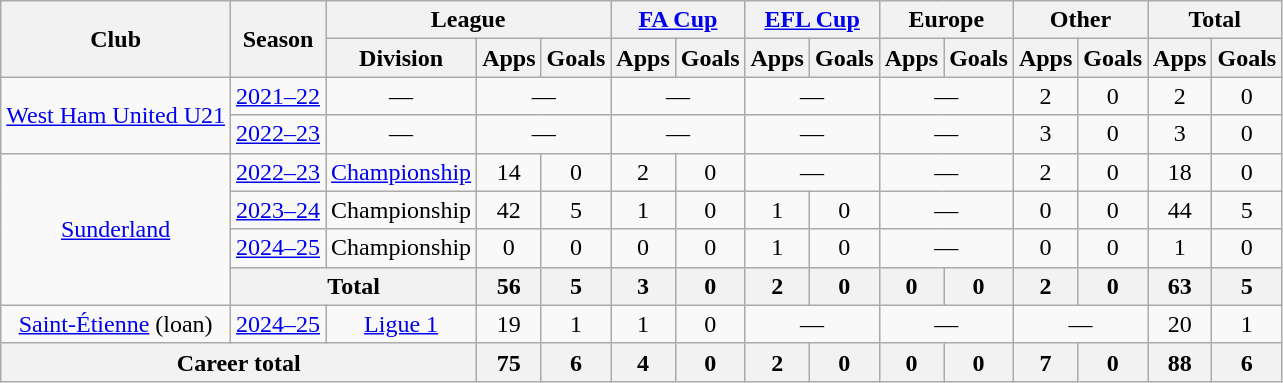<table class=wikitable style=text-align:center>
<tr>
<th rowspan=2>Club</th>
<th rowspan=2>Season</th>
<th colspan=3>League</th>
<th colspan=2><a href='#'>FA Cup</a></th>
<th colspan=2><a href='#'>EFL Cup</a></th>
<th colspan=2>Europe</th>
<th colspan=2>Other</th>
<th colspan=2>Total</th>
</tr>
<tr>
<th>Division</th>
<th>Apps</th>
<th>Goals</th>
<th>Apps</th>
<th>Goals</th>
<th>Apps</th>
<th>Goals</th>
<th>Apps</th>
<th>Goals</th>
<th>Apps</th>
<th>Goals</th>
<th>Apps</th>
<th>Goals</th>
</tr>
<tr>
<td rowspan=2><a href='#'>West Ham United U21</a></td>
<td><a href='#'>2021–22</a></td>
<td>—</td>
<td colspan=2>—</td>
<td colspan=2>—</td>
<td colspan=2>—</td>
<td colspan=2>—</td>
<td>2</td>
<td>0</td>
<td>2</td>
<td>0</td>
</tr>
<tr>
<td><a href='#'>2022–23</a></td>
<td>—</td>
<td colspan=2>—</td>
<td colspan=2>—</td>
<td colspan=2>—</td>
<td colspan=2>—</td>
<td>3</td>
<td>0</td>
<td>3</td>
<td>0</td>
</tr>
<tr>
<td rowspan="4"><a href='#'>Sunderland</a></td>
<td><a href='#'>2022–23</a></td>
<td><a href='#'>Championship</a></td>
<td>14</td>
<td>0</td>
<td>2</td>
<td>0</td>
<td colspan="2">—</td>
<td colspan="2">—</td>
<td>2</td>
<td>0</td>
<td>18</td>
<td>0</td>
</tr>
<tr>
<td><a href='#'>2023–24</a></td>
<td>Championship</td>
<td>42</td>
<td>5</td>
<td>1</td>
<td>0</td>
<td>1</td>
<td>0</td>
<td colspan="2">—</td>
<td>0</td>
<td>0</td>
<td>44</td>
<td>5</td>
</tr>
<tr>
<td><a href='#'>2024–25</a></td>
<td>Championship</td>
<td>0</td>
<td>0</td>
<td>0</td>
<td>0</td>
<td>1</td>
<td>0</td>
<td colspan="2">—</td>
<td>0</td>
<td>0</td>
<td>1</td>
<td>0</td>
</tr>
<tr>
<th colspan=2>Total</th>
<th>56</th>
<th>5</th>
<th>3</th>
<th>0</th>
<th>2</th>
<th>0</th>
<th>0</th>
<th>0</th>
<th>2</th>
<th>0</th>
<th>63</th>
<th>5</th>
</tr>
<tr>
<td><a href='#'>Saint-Étienne</a> (loan)</td>
<td><a href='#'>2024–25</a></td>
<td><a href='#'>Ligue 1</a></td>
<td>19</td>
<td>1</td>
<td>1</td>
<td>0</td>
<td colspan="2">—</td>
<td colspan="2">—</td>
<td colspan="2">—</td>
<td>20</td>
<td>1</td>
</tr>
<tr>
<th colspan=3>Career total</th>
<th>75</th>
<th>6</th>
<th>4</th>
<th>0</th>
<th>2</th>
<th>0</th>
<th>0</th>
<th>0</th>
<th>7</th>
<th>0</th>
<th>88</th>
<th>6</th>
</tr>
</table>
